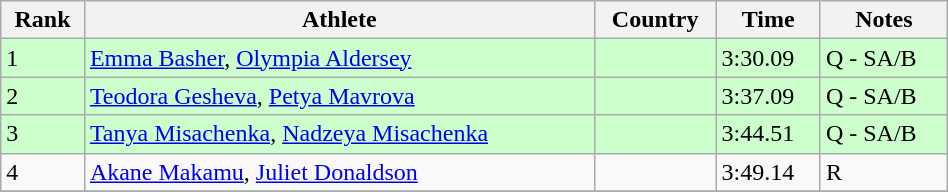<table class="wikitable" width=50%>
<tr>
<th>Rank</th>
<th>Athlete</th>
<th>Country</th>
<th>Time</th>
<th>Notes</th>
</tr>
<tr bgcolor=ccffcc>
<td>1</td>
<td><a href='#'>Emma Basher</a>, <a href='#'>Olympia Aldersey</a></td>
<td></td>
<td>3:30.09</td>
<td>Q - SA/B</td>
</tr>
<tr bgcolor=ccffcc>
<td>2</td>
<td><a href='#'>Teodora Gesheva</a>, <a href='#'>Petya Mavrova</a></td>
<td></td>
<td>3:37.09</td>
<td>Q - SA/B</td>
</tr>
<tr bgcolor=ccffcc>
<td>3</td>
<td><a href='#'>Tanya Misachenka</a>, <a href='#'>Nadzeya Misachenka</a></td>
<td></td>
<td>3:44.51</td>
<td>Q - SA/B</td>
</tr>
<tr>
<td>4</td>
<td><a href='#'>Akane Makamu</a>, <a href='#'>Juliet Donaldson</a></td>
<td></td>
<td>3:49.14</td>
<td>R</td>
</tr>
<tr>
</tr>
</table>
